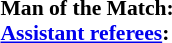<table style="width:100%; font-size:90%;">
<tr>
<td><br><strong>Man of the Match:</strong><br><strong><a href='#'>Assistant referees</a>:</strong></td>
</tr>
</table>
